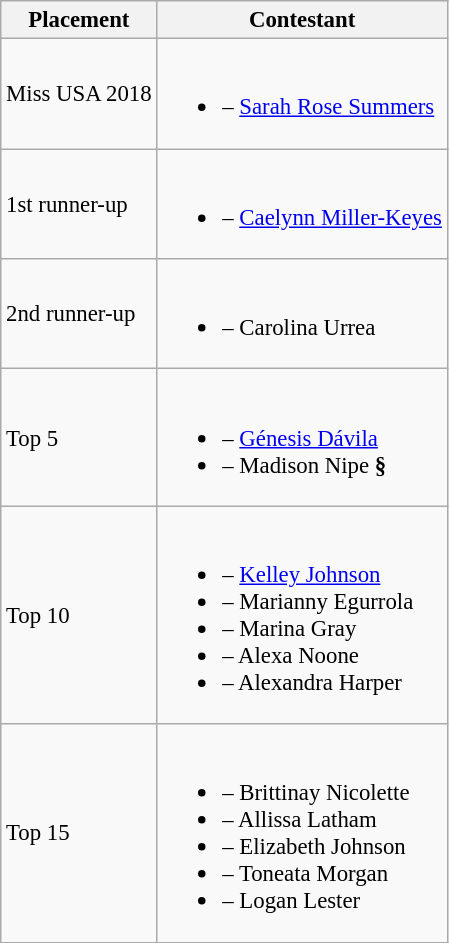<table class="wikitable sortable" style="font-size: 95%;">
<tr>
<th>Placement</th>
<th>Contestant</th>
</tr>
<tr>
<td>Miss USA 2018</td>
<td><br><ul><li> – <a href='#'>Sarah Rose Summers</a></li></ul></td>
</tr>
<tr>
<td>1st runner-up</td>
<td><br><ul><li> – <a href='#'>Caelynn Miller-Keyes</a></li></ul></td>
</tr>
<tr>
<td>2nd runner-up</td>
<td><br><ul><li> – Carolina Urrea</li></ul></td>
</tr>
<tr>
<td>Top 5</td>
<td><br><ul><li> – <a href='#'>Génesis Dávila</a></li><li> – Madison Nipe <strong>§</strong></li></ul></td>
</tr>
<tr>
<td>Top 10</td>
<td><br><ul><li> – <a href='#'>Kelley Johnson</a></li><li> – Marianny Egurrola</li><li> – Marina Gray</li><li> – Alexa Noone</li><li> – Alexandra Harper</li></ul></td>
</tr>
<tr>
<td>Top 15</td>
<td><br><ul><li> – Brittinay Nicolette</li><li> – Allissa Latham</li><li> – Elizabeth Johnson</li><li> – Toneata Morgan</li><li> – Logan Lester</li></ul></td>
</tr>
</table>
